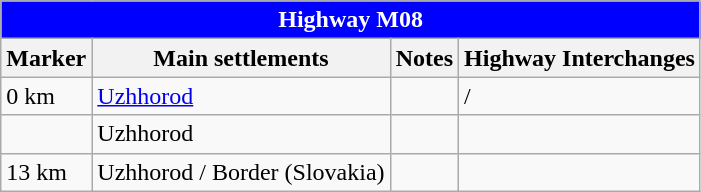<table class="wikitable" style="margin-left:0.5em;">
<tr>
<td colspan="4" style="color:#fff;background-color:#0000FF; text-align: center;"><strong>Highway M08</strong></td>
</tr>
<tr>
<th>Marker</th>
<th>Main settlements</th>
<th>Notes</th>
<th>Highway Interchanges</th>
</tr>
<tr>
<td>0 km</td>
<td><a href='#'>Uzhhorod</a></td>
<td></td>
<td>/<strong></strong></td>
</tr>
<tr>
<td></td>
<td>Uzhhorod</td>
<td></td>
<td></td>
</tr>
<tr>
<td>13 km</td>
<td>Uzhhorod / Border (Slovakia)</td>
<td></td>
<td> </td>
</tr>
</table>
